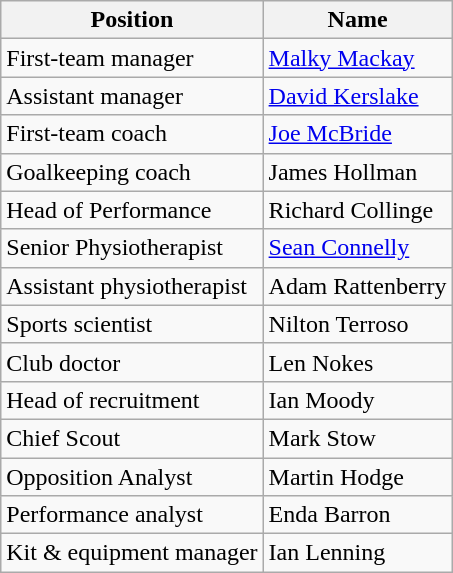<table class="wikitable" style="text-align: left">
<tr>
<th>Position</th>
<th>Name</th>
</tr>
<tr>
<td>First-team manager</td>
<td><a href='#'>Malky Mackay</a></td>
</tr>
<tr>
<td>Assistant manager</td>
<td><a href='#'>David Kerslake</a></td>
</tr>
<tr>
<td>First-team coach</td>
<td><a href='#'>Joe McBride</a></td>
</tr>
<tr>
<td>Goalkeeping coach</td>
<td>James Hollman</td>
</tr>
<tr>
<td>Head of Performance</td>
<td>Richard Collinge</td>
</tr>
<tr>
<td>Senior Physiotherapist</td>
<td><a href='#'>Sean Connelly</a></td>
</tr>
<tr>
<td>Assistant physiotherapist</td>
<td>Adam Rattenberry</td>
</tr>
<tr>
<td>Sports scientist</td>
<td>Nilton Terroso</td>
</tr>
<tr>
<td>Club doctor</td>
<td>Len Nokes</td>
</tr>
<tr>
<td>Head of recruitment</td>
<td>Ian Moody</td>
</tr>
<tr>
<td>Chief Scout</td>
<td>Mark Stow</td>
</tr>
<tr>
<td>Opposition Analyst</td>
<td>Martin Hodge</td>
</tr>
<tr>
<td>Performance analyst</td>
<td>Enda Barron</td>
</tr>
<tr>
<td>Kit & equipment manager</td>
<td>Ian Lenning</td>
</tr>
</table>
